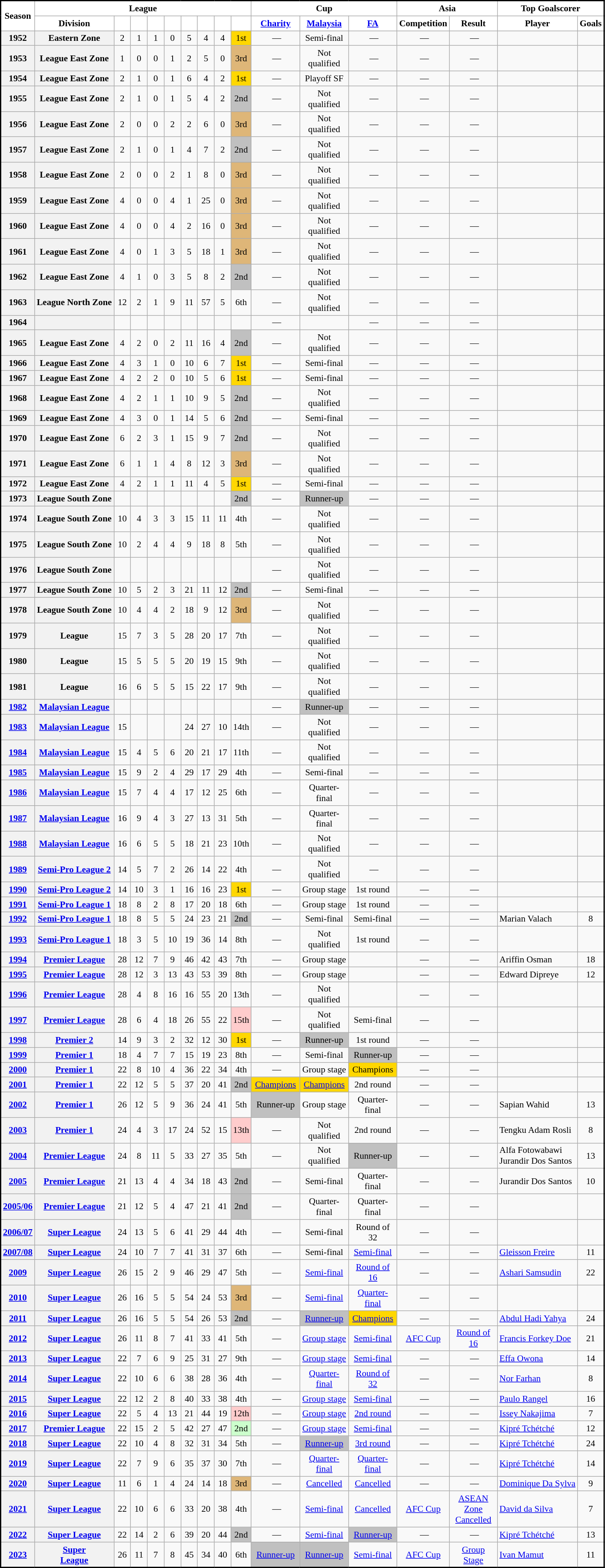<table class="wikitable" style="border:2px solid black; font-size:90%; text-align:center;">
<tr>
<th rowspan="2" style="background:white; color:black;">Season</th>
<th colspan="9" style="background:white; color:black;">League</th>
<th colspan="3" style="background:white; color:black;">Cup</th>
<th colspan="2" style="background:white; color:black;">Asia</th>
<th colspan="2" style="background:white; color:black; text-align:center;">Top Goalscorer</th>
</tr>
<tr>
<th style="background:white; color:black;">Division</th>
<th style="background:white; color:black;" width="20"></th>
<th style="background:white; color:black;" width="20"></th>
<th style="background:white; color:black;" width="20"></th>
<th style="background:white; color:black;" width="20"></th>
<th style="background:white; color:black;" width="20"></th>
<th style="background:white; color:black;" width="20"></th>
<th style="background:white; color:black;" width="20"></th>
<th style="background:white; color:black;" width="20"></th>
<th style="background:white; color:black;" width="71"><a href='#'>Charity</a></th>
<th style="background:white; color:black;" width="71"><a href='#'>Malaysia</a></th>
<th style="background:white; color:black;" width="71"><a href='#'>FA</a></th>
<th style="background:white; color:black;" width="70">Competition</th>
<th style="background:white; color:black;" width="70">Result</th>
<th style="background:white; color:black;" scope="col">Player</th>
<th style="background:white; color:black;" scope="col" data-sort-value="number">Goals</th>
</tr>
<tr>
<th>1952</th>
<th>Eastern Zone</th>
<td>2</td>
<td>1</td>
<td>1</td>
<td>0</td>
<td>5</td>
<td>4</td>
<td>4</td>
<td style="background:gold;">1st</td>
<td> —</td>
<td>Semi-final</td>
<td> —</td>
<td> —</td>
<td> —</td>
<td></td>
<td></td>
</tr>
<tr>
<th>1953</th>
<th>League East Zone</th>
<td>1</td>
<td>0</td>
<td>0</td>
<td>1</td>
<td>2</td>
<td>5</td>
<td>0</td>
<td style="background:#deb678;">3rd</td>
<td> —</td>
<td>Not qualified</td>
<td> —</td>
<td> —</td>
<td> —</td>
<td></td>
<td></td>
</tr>
<tr>
<th>1954</th>
<th>League East Zone</th>
<td>2</td>
<td>1</td>
<td>0</td>
<td>1</td>
<td>6</td>
<td>4</td>
<td>2</td>
<td style="background:gold;">1st</td>
<td> —</td>
<td>Playoff SF</td>
<td> —</td>
<td> —</td>
<td> —</td>
<td></td>
<td></td>
</tr>
<tr>
<th>1955</th>
<th>League East Zone</th>
<td>2</td>
<td>1</td>
<td>0</td>
<td>1</td>
<td>5</td>
<td>4</td>
<td>2</td>
<td style="background:silver;">2nd</td>
<td> —</td>
<td>Not qualified</td>
<td> —</td>
<td> —</td>
<td> —</td>
<td></td>
<td></td>
</tr>
<tr>
<th>1956</th>
<th>League East Zone</th>
<td>2</td>
<td>0</td>
<td>0</td>
<td>2</td>
<td>2</td>
<td>6</td>
<td>0</td>
<td style="background:#deb678;">3rd</td>
<td> —</td>
<td>Not qualified</td>
<td> —</td>
<td> —</td>
<td> —</td>
<td></td>
<td></td>
</tr>
<tr>
<th>1957</th>
<th>League East Zone</th>
<td>2</td>
<td>1</td>
<td>0</td>
<td>1</td>
<td>4</td>
<td>7</td>
<td>2</td>
<td style="background:silver;">2nd</td>
<td> —</td>
<td>Not qualified</td>
<td> —</td>
<td> —</td>
<td> —</td>
<td></td>
<td></td>
</tr>
<tr>
<th>1958</th>
<th>League East Zone</th>
<td>2</td>
<td>0</td>
<td>0</td>
<td>2</td>
<td>1</td>
<td>8</td>
<td>0</td>
<td style="background:#deb678;">3rd</td>
<td> —</td>
<td>Not qualified</td>
<td> —</td>
<td> —</td>
<td> —</td>
<td></td>
<td></td>
</tr>
<tr>
<th>1959</th>
<th>League East Zone</th>
<td>4</td>
<td>0</td>
<td>0</td>
<td>4</td>
<td>1</td>
<td>25</td>
<td>0</td>
<td style="background:#deb678;">3rd</td>
<td> —</td>
<td>Not qualified</td>
<td> —</td>
<td> —</td>
<td> —</td>
<td></td>
<td></td>
</tr>
<tr>
<th>1960</th>
<th>League East Zone</th>
<td>4</td>
<td>0</td>
<td>0</td>
<td>4</td>
<td>2</td>
<td>16</td>
<td>0</td>
<td style="background:#deb678;">3rd</td>
<td> —</td>
<td>Not qualified</td>
<td> —</td>
<td> —</td>
<td> —</td>
<td></td>
<td></td>
</tr>
<tr>
<th>1961</th>
<th>League East Zone</th>
<td>4</td>
<td>0</td>
<td>1</td>
<td>3</td>
<td>5</td>
<td>18</td>
<td>1</td>
<td style="background:#deb678;">3rd</td>
<td> —</td>
<td>Not qualified</td>
<td> —</td>
<td> —</td>
<td> —</td>
<td></td>
<td></td>
</tr>
<tr>
<th>1962</th>
<th>League East Zone</th>
<td>4</td>
<td>1</td>
<td>0</td>
<td>3</td>
<td>5</td>
<td>8</td>
<td>2</td>
<td style="background:silver;">2nd</td>
<td> —</td>
<td>Not qualified</td>
<td> —</td>
<td> —</td>
<td> —</td>
<td></td>
<td></td>
</tr>
<tr>
<th>1963</th>
<th>League North Zone</th>
<td>12</td>
<td>2</td>
<td>1</td>
<td>9</td>
<td>11</td>
<td>57</td>
<td>5</td>
<td>6th</td>
<td> —</td>
<td>Not qualified</td>
<td> —</td>
<td> —</td>
<td> —</td>
<td></td>
<td></td>
</tr>
<tr>
<th>1964</th>
<th></th>
<td></td>
<td></td>
<td></td>
<td></td>
<td></td>
<td></td>
<td></td>
<td></td>
<td> —</td>
<td></td>
<td> —</td>
<td> —</td>
<td> —</td>
<td></td>
<td></td>
</tr>
<tr>
<th>1965</th>
<th>League East Zone</th>
<td>4</td>
<td>2</td>
<td>0</td>
<td>2</td>
<td>11</td>
<td>16</td>
<td>4</td>
<td style="background:silver;">2nd</td>
<td> —</td>
<td>Not qualified</td>
<td> —</td>
<td> —</td>
<td> —</td>
<td></td>
<td></td>
</tr>
<tr>
<th>1966</th>
<th>League East Zone</th>
<td>4</td>
<td>3</td>
<td>1</td>
<td>0</td>
<td>10</td>
<td>6</td>
<td>7</td>
<td style="background:gold;">1st</td>
<td> —</td>
<td>Semi-final</td>
<td> —</td>
<td> —</td>
<td> —</td>
<td></td>
<td></td>
</tr>
<tr>
<th>1967</th>
<th>League East Zone</th>
<td>4</td>
<td>2</td>
<td>2</td>
<td>0</td>
<td>10</td>
<td>5</td>
<td>6</td>
<td style="background:gold;">1st</td>
<td> —</td>
<td>Semi-final</td>
<td> —</td>
<td> —</td>
<td> —</td>
<td></td>
<td></td>
</tr>
<tr>
<th>1968</th>
<th>League East Zone</th>
<td>4</td>
<td>2</td>
<td>1</td>
<td>1</td>
<td>10</td>
<td>9</td>
<td>5</td>
<td style="background:silver;">2nd</td>
<td> —</td>
<td>Not qualified</td>
<td> —</td>
<td> —</td>
<td> —</td>
<td></td>
<td></td>
</tr>
<tr>
<th>1969</th>
<th>League East Zone</th>
<td>4</td>
<td>3</td>
<td>0</td>
<td>1</td>
<td>14</td>
<td>5</td>
<td>6</td>
<td style="background:silver;">2nd</td>
<td> —</td>
<td>Semi-final</td>
<td> —</td>
<td> —</td>
<td> —</td>
<td></td>
<td></td>
</tr>
<tr>
<th>1970</th>
<th>League East Zone</th>
<td>6</td>
<td>2</td>
<td>3</td>
<td>1</td>
<td>15</td>
<td>9</td>
<td>7</td>
<td style="background:silver;">2nd</td>
<td> —</td>
<td>Not qualified</td>
<td> —</td>
<td> —</td>
<td> —</td>
<td></td>
<td></td>
</tr>
<tr>
<th>1971</th>
<th>League East Zone</th>
<td>6</td>
<td>1</td>
<td>1</td>
<td>4</td>
<td>8</td>
<td>12</td>
<td>3</td>
<td style="background:#deb678;">3rd</td>
<td> —</td>
<td>Not qualified</td>
<td> —</td>
<td> —</td>
<td> —</td>
<td></td>
<td></td>
</tr>
<tr>
<th>1972</th>
<th>League East Zone</th>
<td>4</td>
<td>2</td>
<td>1</td>
<td>1</td>
<td>11</td>
<td>4</td>
<td>5</td>
<td style="background:gold;">1st</td>
<td> —</td>
<td>Semi-final</td>
<td> —</td>
<td> —</td>
<td> —</td>
<td></td>
<td></td>
</tr>
<tr>
<th>1973</th>
<th>League South Zone</th>
<td></td>
<td></td>
<td></td>
<td></td>
<td></td>
<td></td>
<td></td>
<td style="background:silver;">2nd</td>
<td> —</td>
<td style="background:silver;">Runner-up</td>
<td> —</td>
<td> —</td>
<td> —</td>
<td></td>
<td></td>
</tr>
<tr>
<th>1974</th>
<th>League South Zone</th>
<td>10</td>
<td>4</td>
<td>3</td>
<td>3</td>
<td>15</td>
<td>11</td>
<td>11</td>
<td>4th</td>
<td> —</td>
<td>Not qualified</td>
<td> —</td>
<td> —</td>
<td> —</td>
<td></td>
<td></td>
</tr>
<tr>
<th>1975</th>
<th>League South Zone</th>
<td>10</td>
<td>2</td>
<td>4</td>
<td>4</td>
<td>9</td>
<td>18</td>
<td>8</td>
<td>5th</td>
<td> —</td>
<td>Not qualified</td>
<td> —</td>
<td> —</td>
<td> —</td>
<td></td>
<td></td>
</tr>
<tr>
<th>1976</th>
<th>League South Zone</th>
<td></td>
<td></td>
<td></td>
<td></td>
<td></td>
<td></td>
<td></td>
<td></td>
<td> —</td>
<td>Not qualified</td>
<td> —</td>
<td> —</td>
<td> —</td>
<td></td>
<td></td>
</tr>
<tr>
<th>1977</th>
<th>League South Zone</th>
<td>10</td>
<td>5</td>
<td>2</td>
<td>3</td>
<td>21</td>
<td>11</td>
<td>12</td>
<td style="background:silver;">2nd</td>
<td> —</td>
<td>Semi-final</td>
<td> —</td>
<td> —</td>
<td> —</td>
<td></td>
<td></td>
</tr>
<tr>
<th>1978</th>
<th>League South Zone</th>
<td>10</td>
<td>4</td>
<td>4</td>
<td>2</td>
<td>18</td>
<td>9</td>
<td>12</td>
<td style="background:#deb678;">3rd</td>
<td> —</td>
<td>Not qualified</td>
<td> —</td>
<td> —</td>
<td> —</td>
<td></td>
<td></td>
</tr>
<tr>
<th>1979</th>
<th>League</th>
<td>15</td>
<td>7</td>
<td>3</td>
<td>5</td>
<td>28</td>
<td>20</td>
<td>17</td>
<td>7th</td>
<td> —</td>
<td>Not qualified</td>
<td> —</td>
<td> —</td>
<td> —</td>
<td></td>
<td></td>
</tr>
<tr>
<th>1980</th>
<th>League</th>
<td>15</td>
<td>5</td>
<td>5</td>
<td>5</td>
<td>20</td>
<td>19</td>
<td>15</td>
<td>9th</td>
<td> —</td>
<td>Not qualified</td>
<td> —</td>
<td> —</td>
<td> —</td>
<td></td>
<td></td>
</tr>
<tr>
<th>1981</th>
<th>League</th>
<td>16</td>
<td>6</td>
<td>5</td>
<td>5</td>
<td>15</td>
<td>22</td>
<td>17</td>
<td>9th</td>
<td> —</td>
<td>Not qualified</td>
<td> —</td>
<td> —</td>
<td> —</td>
<td></td>
<td></td>
</tr>
<tr>
<th><a href='#'>1982</a></th>
<th><a href='#'>Malaysian League</a></th>
<td></td>
<td></td>
<td></td>
<td></td>
<td></td>
<td></td>
<td></td>
<td></td>
<td> —</td>
<td style="background:silver;">Runner-up</td>
<td> —</td>
<td> —</td>
<td> —</td>
<td></td>
<td></td>
</tr>
<tr>
<th><a href='#'>1983</a></th>
<th><a href='#'>Malaysian League</a></th>
<td>15</td>
<td></td>
<td></td>
<td></td>
<td>24</td>
<td>27</td>
<td>10</td>
<td>14th</td>
<td> —</td>
<td>Not qualified</td>
<td> —</td>
<td> —</td>
<td> —</td>
<td></td>
<td></td>
</tr>
<tr>
<th><a href='#'>1984</a></th>
<th><a href='#'>Malaysian League</a></th>
<td>15</td>
<td>4</td>
<td>5</td>
<td>6</td>
<td>20</td>
<td>21</td>
<td>17</td>
<td>11th</td>
<td> —</td>
<td>Not qualified</td>
<td> —</td>
<td> —</td>
<td> —</td>
<td></td>
<td></td>
</tr>
<tr>
<th><a href='#'>1985</a></th>
<th><a href='#'>Malaysian League</a></th>
<td>15</td>
<td>9</td>
<td>2</td>
<td>4</td>
<td>29</td>
<td>17</td>
<td>29</td>
<td>4th</td>
<td> —</td>
<td>Semi-final</td>
<td> —</td>
<td> —</td>
<td> —</td>
<td></td>
<td></td>
</tr>
<tr>
<th><a href='#'>1986</a></th>
<th><a href='#'>Malaysian League</a></th>
<td>15</td>
<td>7</td>
<td>4</td>
<td>4</td>
<td>17</td>
<td>12</td>
<td>25</td>
<td>6th</td>
<td> —</td>
<td>Quarter-final</td>
<td> —</td>
<td> —</td>
<td> —</td>
<td></td>
<td></td>
</tr>
<tr>
<th><a href='#'>1987</a></th>
<th><a href='#'>Malaysian League</a></th>
<td>16</td>
<td>9</td>
<td>4</td>
<td>3</td>
<td>27</td>
<td>13</td>
<td>31</td>
<td>5th</td>
<td> —</td>
<td>Quarter-final</td>
<td> —</td>
<td> —</td>
<td> —</td>
<td></td>
<td></td>
</tr>
<tr>
<th><a href='#'>1988</a></th>
<th><a href='#'>Malaysian League</a></th>
<td>16</td>
<td>6</td>
<td>5</td>
<td>5</td>
<td>18</td>
<td>21</td>
<td>23</td>
<td>10th</td>
<td> —</td>
<td>Not qualified</td>
<td> —</td>
<td> —</td>
<td> —</td>
<td></td>
<td></td>
</tr>
<tr>
<th><a href='#'>1989</a></th>
<th><a href='#'>Semi-Pro League 2</a></th>
<td>14</td>
<td>5</td>
<td>7</td>
<td>2</td>
<td>26</td>
<td>14</td>
<td>22</td>
<td>4th</td>
<td> —</td>
<td>Not qualified</td>
<td> —</td>
<td> —</td>
<td> —</td>
<td></td>
<td></td>
</tr>
<tr>
<th><a href='#'>1990</a></th>
<th><a href='#'>Semi-Pro League 2</a></th>
<td>14</td>
<td>10</td>
<td>3</td>
<td>1</td>
<td>16</td>
<td>16</td>
<td>23</td>
<td style="background:gold;">1st</td>
<td> —</td>
<td>Group stage</td>
<td>1st round</td>
<td> —</td>
<td> —</td>
<td></td>
<td></td>
</tr>
<tr>
<th><a href='#'>1991</a></th>
<th><a href='#'>Semi-Pro League 1</a></th>
<td>18</td>
<td>8</td>
<td>2</td>
<td>8</td>
<td>17</td>
<td>20</td>
<td>18</td>
<td>6th</td>
<td> —</td>
<td>Group stage</td>
<td>1st round</td>
<td> —</td>
<td> —</td>
<td></td>
<td></td>
</tr>
<tr>
<th><a href='#'>1992</a></th>
<th><a href='#'>Semi-Pro League 1</a></th>
<td>18</td>
<td>8</td>
<td>5</td>
<td>5</td>
<td>24</td>
<td>23</td>
<td>21</td>
<td style="background:silver;">2nd</td>
<td> —</td>
<td>Semi-final</td>
<td>Semi-final</td>
<td> —</td>
<td> —</td>
<td align=left> Marian Valach</td>
<td>8</td>
</tr>
<tr>
<th><a href='#'>1993</a></th>
<th><a href='#'>Semi-Pro League 1</a></th>
<td>18</td>
<td>3</td>
<td>5</td>
<td>10</td>
<td>19</td>
<td>36</td>
<td>14</td>
<td>8th</td>
<td> —</td>
<td>Not qualified</td>
<td>1st round</td>
<td> —</td>
<td> —</td>
<td></td>
<td></td>
</tr>
<tr>
<th><a href='#'>1994</a></th>
<th><a href='#'>Premier League</a></th>
<td>28</td>
<td>12</td>
<td>7</td>
<td>9</td>
<td>46</td>
<td>42</td>
<td>43</td>
<td>7th</td>
<td> —</td>
<td>Group stage</td>
<td></td>
<td> —</td>
<td> —</td>
<td align=left> Ariffin Osman</td>
<td>18</td>
</tr>
<tr>
<th><a href='#'>1995</a></th>
<th><a href='#'>Premier League</a></th>
<td>28</td>
<td>12</td>
<td>3</td>
<td>13</td>
<td>43</td>
<td>53</td>
<td>39</td>
<td>8th</td>
<td> —</td>
<td>Group stage</td>
<td></td>
<td> —</td>
<td> —</td>
<td align=left> Edward Dipreye</td>
<td>12</td>
</tr>
<tr>
<th><a href='#'>1996</a></th>
<th><a href='#'>Premier League</a></th>
<td>28</td>
<td>4</td>
<td>8</td>
<td>16</td>
<td>16</td>
<td>55</td>
<td>20</td>
<td>13th</td>
<td> —</td>
<td>Not qualified</td>
<td></td>
<td> —</td>
<td> —</td>
<td></td>
<td></td>
</tr>
<tr>
<th><a href='#'>1997</a></th>
<th><a href='#'>Premier League</a></th>
<td>28</td>
<td>6</td>
<td>4</td>
<td>18</td>
<td>26</td>
<td>55</td>
<td>22</td>
<td style="background:#FFCCCC;">15th</td>
<td> —</td>
<td>Not qualified</td>
<td>Semi-final</td>
<td> —</td>
<td> —</td>
<td></td>
<td></td>
</tr>
<tr>
<th><a href='#'>1998</a></th>
<th><a href='#'>Premier 2</a></th>
<td>14</td>
<td>9</td>
<td>3</td>
<td>2</td>
<td>32</td>
<td>12</td>
<td>30</td>
<td style="background:gold;">1st</td>
<td> —</td>
<td style="background:silver;">Runner-up</td>
<td>1st round</td>
<td> —</td>
<td> —</td>
<td></td>
<td></td>
</tr>
<tr>
<th><a href='#'>1999</a></th>
<th><a href='#'>Premier 1</a></th>
<td>18</td>
<td>4</td>
<td>7</td>
<td>7</td>
<td>15</td>
<td>19</td>
<td>23</td>
<td>8th</td>
<td> —</td>
<td>Semi-final</td>
<td style="background:silver;">Runner-up</td>
<td> —</td>
<td> —</td>
<td></td>
<td></td>
</tr>
<tr>
<th><a href='#'>2000</a></th>
<th><a href='#'>Premier 1</a></th>
<td>22</td>
<td>8</td>
<td>10</td>
<td>4</td>
<td>36</td>
<td>22</td>
<td>34</td>
<td>4th</td>
<td> —</td>
<td>Group stage</td>
<td style="background:gold;">Champions</td>
<td> —</td>
<td> —</td>
<td></td>
<td></td>
</tr>
<tr>
<th><a href='#'>2001</a></th>
<th><a href='#'>Premier 1</a></th>
<td>22</td>
<td>12</td>
<td>5</td>
<td>5</td>
<td>37</td>
<td>20</td>
<td>41</td>
<td style="background:silver;">2nd</td>
<td style="background:gold;"><a href='#'>Champions</a></td>
<td style="background:gold;"><a href='#'>Champions</a></td>
<td>2nd round</td>
<td> —</td>
<td> —</td>
<td></td>
<td></td>
</tr>
<tr>
<th><a href='#'>2002</a></th>
<th><a href='#'>Premier 1</a></th>
<td>26</td>
<td>12</td>
<td>5</td>
<td>9</td>
<td>36</td>
<td>24</td>
<td>41</td>
<td>5th</td>
<td style="background:silver;">Runner-up</td>
<td>Group stage</td>
<td>Quarter-final</td>
<td> —</td>
<td> —</td>
<td align=left> Sapian Wahid</td>
<td>13</td>
</tr>
<tr>
<th><a href='#'>2003</a></th>
<th><a href='#'>Premier 1</a></th>
<td>24</td>
<td>4</td>
<td>3</td>
<td>17</td>
<td>24</td>
<td>52</td>
<td>15</td>
<td style="background:#FFCCCC;">13th</td>
<td> —</td>
<td>Not qualified</td>
<td>2nd round</td>
<td> —</td>
<td> —</td>
<td align=left> Tengku Adam Rosli</td>
<td>8</td>
</tr>
<tr>
<th><a href='#'>2004</a></th>
<th><a href='#'>Premier League</a></th>
<td>24</td>
<td>8</td>
<td>11</td>
<td>5</td>
<td>33</td>
<td>27</td>
<td>35</td>
<td>5th</td>
<td> —</td>
<td>Not qualified</td>
<td style="background:silver;">Runner-up</td>
<td> —</td>
<td> —</td>
<td align=left> Alfa Fotowabawi <br>  Jurandir Dos Santos</td>
<td>13</td>
</tr>
<tr>
<th><a href='#'>2005</a></th>
<th><a href='#'>Premier League</a></th>
<td>21</td>
<td>13</td>
<td>4</td>
<td>4</td>
<td>34</td>
<td>18</td>
<td>43</td>
<td style="background:silver;">2nd</td>
<td> —</td>
<td>Semi-final</td>
<td>Quarter-final</td>
<td> —</td>
<td> —</td>
<td align=left> Jurandir Dos Santos</td>
<td>10</td>
</tr>
<tr>
<th><a href='#'>2005/06</a></th>
<th><a href='#'>Premier League</a></th>
<td>21</td>
<td>12</td>
<td>5</td>
<td>4</td>
<td>47</td>
<td>21</td>
<td>41</td>
<td style="background:silver;">2nd</td>
<td> —</td>
<td>Quarter-final</td>
<td>Quarter-final</td>
<td> —</td>
<td> —</td>
<td></td>
<td></td>
</tr>
<tr>
<th><a href='#'>2006/07</a></th>
<th><a href='#'>Super League</a></th>
<td>24</td>
<td>13</td>
<td>5</td>
<td>6</td>
<td>41</td>
<td>29</td>
<td>44</td>
<td>4th</td>
<td> —</td>
<td>Semi-final</td>
<td>Round of 32</td>
<td> —</td>
<td> —</td>
<td></td>
<td></td>
</tr>
<tr>
<th><a href='#'>2007/08</a></th>
<th><a href='#'>Super League</a></th>
<td>24</td>
<td>10</td>
<td>7</td>
<td>7</td>
<td>41</td>
<td>31</td>
<td>37</td>
<td>6th</td>
<td> —</td>
<td>Semi-final</td>
<td><a href='#'>Semi-final</a></td>
<td> —</td>
<td> —</td>
<td align=left> <a href='#'>Gleisson Freire</a></td>
<td>11</td>
</tr>
<tr>
<th><a href='#'>2009</a></th>
<th><a href='#'>Super League</a></th>
<td>26</td>
<td>15</td>
<td>2</td>
<td>9</td>
<td>46</td>
<td>29</td>
<td>47</td>
<td>5th</td>
<td> —</td>
<td><a href='#'>Semi-final</a></td>
<td><a href='#'>Round of 16</a></td>
<td> —</td>
<td> —</td>
<td align=left> <a href='#'>Ashari Samsudin</a></td>
<td>22</td>
</tr>
<tr>
<th><a href='#'>2010</a></th>
<th><a href='#'>Super League</a></th>
<td>26</td>
<td>16</td>
<td>5</td>
<td>5</td>
<td>54</td>
<td>24</td>
<td>53</td>
<td style="background:#deb678;">3rd</td>
<td> —</td>
<td><a href='#'>Semi-final</a></td>
<td><a href='#'>Quarter-final</a></td>
<td> —</td>
<td> —</td>
<td></td>
<td></td>
</tr>
<tr>
<th><a href='#'>2011</a></th>
<th><a href='#'>Super League</a></th>
<td>26</td>
<td>16</td>
<td>5</td>
<td>5</td>
<td>54</td>
<td>26</td>
<td>53</td>
<td style="background:silver;">2nd</td>
<td> —</td>
<td style="background:silver;"><a href='#'>Runner-up</a></td>
<td style="background:gold;"><a href='#'>Champions</a></td>
<td> —</td>
<td> —</td>
<td align=left> <a href='#'>Abdul Hadi Yahya</a></td>
<td>24</td>
</tr>
<tr>
<th><a href='#'>2012</a></th>
<th><a href='#'>Super League</a></th>
<td>26</td>
<td>11</td>
<td>8</td>
<td>7</td>
<td>41</td>
<td>33</td>
<td>41</td>
<td>5th</td>
<td> —</td>
<td><a href='#'>Group stage</a></td>
<td><a href='#'>Semi-final</a></td>
<td><a href='#'>AFC Cup</a></td>
<td><a href='#'>Round of 16</a></td>
<td align=left> <a href='#'>Francis Forkey Doe</a></td>
<td>21</td>
</tr>
<tr>
<th><a href='#'>2013</a></th>
<th><a href='#'>Super League</a></th>
<td>22</td>
<td>7</td>
<td>6</td>
<td>9</td>
<td>25</td>
<td>31</td>
<td>27</td>
<td>9th</td>
<td> —</td>
<td><a href='#'>Group stage</a></td>
<td><a href='#'>Semi-final</a></td>
<td> —</td>
<td> —</td>
<td align=left> <a href='#'>Effa Owona</a></td>
<td>14</td>
</tr>
<tr>
<th><a href='#'>2014</a></th>
<th><a href='#'>Super League</a></th>
<td>22</td>
<td>10</td>
<td>6</td>
<td>6</td>
<td>38</td>
<td>28</td>
<td>36</td>
<td>4th</td>
<td> —</td>
<td><a href='#'>Quarter-final</a></td>
<td><a href='#'>Round of 32</a></td>
<td> —</td>
<td> —</td>
<td align=left> <a href='#'>Nor Farhan</a></td>
<td>8</td>
</tr>
<tr>
<th><a href='#'>2015</a></th>
<th><a href='#'>Super League</a></th>
<td>22</td>
<td>12</td>
<td>2</td>
<td>8</td>
<td>40</td>
<td>33</td>
<td>38</td>
<td>4th</td>
<td> —</td>
<td><a href='#'>Group stage</a></td>
<td><a href='#'>Semi-final</a></td>
<td> —</td>
<td> —</td>
<td align=left> <a href='#'>Paulo Rangel</a></td>
<td>16</td>
</tr>
<tr>
<th><a href='#'>2016</a></th>
<th><a href='#'>Super League</a></th>
<td>22</td>
<td>5</td>
<td>4</td>
<td>13</td>
<td>21</td>
<td>44</td>
<td>19</td>
<td style="background:#FFCCCC;">12th</td>
<td> —</td>
<td><a href='#'>Group stage</a></td>
<td><a href='#'>2nd round</a></td>
<td> —</td>
<td> —</td>
<td align=left> <a href='#'>Issey Nakajima</a></td>
<td>7</td>
</tr>
<tr>
<th><a href='#'>2017</a></th>
<th><a href='#'>Premier League</a></th>
<td>22</td>
<td>15</td>
<td>2</td>
<td>5</td>
<td>42</td>
<td>27</td>
<td>47</td>
<td style="background:#CCFFCC;">2nd</td>
<td> —</td>
<td><a href='#'>Group stage</a></td>
<td><a href='#'>Semi-final</a></td>
<td> —</td>
<td> —</td>
<td align=left> <a href='#'>Kipré Tchétché</a></td>
<td>12</td>
</tr>
<tr>
<th><a href='#'>2018</a></th>
<th><a href='#'>Super League</a></th>
<td>22</td>
<td>10</td>
<td>4</td>
<td>8</td>
<td>32</td>
<td>31</td>
<td>34</td>
<td>5th</td>
<td> —</td>
<td style="background:silver;"><a href='#'>Runner-up</a></td>
<td><a href='#'>3rd round</a></td>
<td> —</td>
<td> —</td>
<td align=left> <a href='#'>Kipré Tchétché</a></td>
<td>24</td>
</tr>
<tr>
<th><a href='#'>2019</a></th>
<th><a href='#'>Super League</a></th>
<td>22</td>
<td>7</td>
<td>9</td>
<td>6</td>
<td>35</td>
<td>37</td>
<td>30</td>
<td>7th</td>
<td> —</td>
<td><a href='#'>Quarter-final</a></td>
<td><a href='#'>Quarter-final</a></td>
<td> —</td>
<td> —</td>
<td align=left> <a href='#'>Kipré Tchétché</a></td>
<td>14</td>
</tr>
<tr>
<th><a href='#'>2020</a></th>
<th><a href='#'>Super League</a></th>
<td>11</td>
<td>6</td>
<td>1</td>
<td>4</td>
<td>24</td>
<td>14</td>
<td>18</td>
<td style="background:#deb678;">3rd</td>
<td> —</td>
<td><a href='#'>Cancelled</a></td>
<td><a href='#'>Cancelled</a></td>
<td> —</td>
<td> —</td>
<td align=left> <a href='#'>Dominique Da Sylva</a></td>
<td>9</td>
</tr>
<tr>
<th><a href='#'>2021</a></th>
<th><a href='#'>Super League</a></th>
<td>22</td>
<td>10</td>
<td>6</td>
<td>6</td>
<td>33</td>
<td>20</td>
<td>38</td>
<td>4th</td>
<td> —</td>
<td><a href='#'>Semi-final</a></td>
<td><a href='#'>Cancelled</a></td>
<td><a href='#'>AFC Cup</a></td>
<td><a href='#'>ASEAN Zone Cancelled</a></td>
<td align=left> <a href='#'>David da Silva</a></td>
<td>7</td>
</tr>
<tr>
<th><a href='#'>2022</a></th>
<th><a href='#'>Super League</a></th>
<td>22</td>
<td>14</td>
<td>2</td>
<td>6</td>
<td>39</td>
<td>20</td>
<td>44</td>
<td style="background:silver;">2nd</td>
<td> —</td>
<td><a href='#'>Semi-final</a></td>
<td style="background:silver;"><a href='#'>Runner-up</a></td>
<td> —</td>
<td> —</td>
<td align=left> <a href='#'>Kipré Tchétché</a></td>
<td>13</td>
</tr>
<tr>
<th><a href='#'>2023</a></th>
<th><a href='#'>Super</a><br><a href='#'>League</a></th>
<td>26</td>
<td>11</td>
<td>7</td>
<td>8</td>
<td>45</td>
<td>34</td>
<td>40</td>
<td>6th</td>
<td style="background:silver;"><a href='#'>Runner-up</a></td>
<td style="background:silver;"><a href='#'>Runner-up</a></td>
<td><a href='#'>Semi-final</a></td>
<td><a href='#'>AFC Cup</a></td>
<td><a href='#'>Group</a><br><a href='#'>Stage</a></td>
<td align=left> <a href='#'>Ivan Mamut</a></td>
<td>11</td>
</tr>
<tr>
</tr>
</table>
